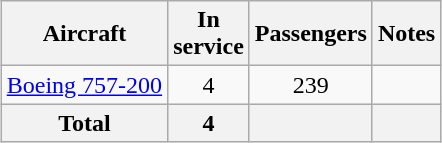<table class="wikitable" style="text-align:center; margin:0.5em auto;">
<tr>
<th>Aircraft</th>
<th>In<br>service</th>
<th>Passengers</th>
<th>Notes</th>
</tr>
<tr>
<td><a href='#'>Boeing 757-200</a></td>
<td>4</td>
<td>239</td>
<td></td>
</tr>
<tr>
<th>Total</th>
<th>4</th>
<th></th>
<th></th>
</tr>
</table>
